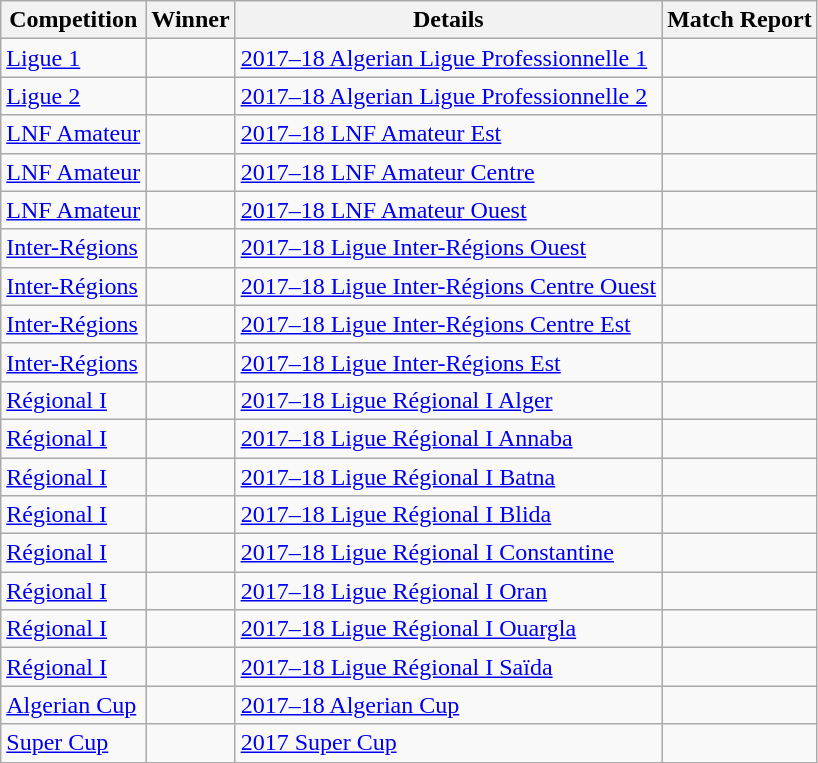<table class="wikitable">
<tr>
<th>Competition</th>
<th>Winner</th>
<th>Details</th>
<th>Match Report</th>
</tr>
<tr>
<td><a href='#'>Ligue 1</a></td>
<td></td>
<td><a href='#'>2017–18 Algerian Ligue Professionnelle 1</a></td>
<td></td>
</tr>
<tr>
<td><a href='#'>Ligue 2</a></td>
<td></td>
<td><a href='#'>2017–18 Algerian Ligue Professionnelle 2</a></td>
<td></td>
</tr>
<tr>
<td><a href='#'>LNF Amateur</a></td>
<td></td>
<td><a href='#'>2017–18 LNF Amateur Est</a></td>
<td></td>
</tr>
<tr>
<td><a href='#'>LNF Amateur</a></td>
<td></td>
<td><a href='#'>2017–18 LNF Amateur Centre</a></td>
<td></td>
</tr>
<tr>
<td><a href='#'>LNF Amateur</a></td>
<td></td>
<td><a href='#'>2017–18 LNF Amateur Ouest</a></td>
<td></td>
</tr>
<tr>
<td><a href='#'>Inter-Régions</a></td>
<td></td>
<td><a href='#'>2017–18 Ligue Inter-Régions Ouest</a></td>
<td></td>
</tr>
<tr>
<td><a href='#'>Inter-Régions</a></td>
<td></td>
<td><a href='#'>2017–18 Ligue Inter-Régions Centre Ouest</a></td>
<td></td>
</tr>
<tr>
<td><a href='#'>Inter-Régions</a></td>
<td></td>
<td><a href='#'>2017–18 Ligue Inter-Régions Centre Est</a></td>
<td></td>
</tr>
<tr>
<td><a href='#'>Inter-Régions</a></td>
<td></td>
<td><a href='#'>2017–18 Ligue Inter-Régions Est</a></td>
<td></td>
</tr>
<tr>
<td><a href='#'>Régional I</a></td>
<td></td>
<td><a href='#'>2017–18 Ligue Régional I Alger</a></td>
<td></td>
</tr>
<tr>
<td><a href='#'>Régional I</a></td>
<td></td>
<td><a href='#'>2017–18 Ligue Régional I Annaba</a></td>
<td></td>
</tr>
<tr>
<td><a href='#'>Régional I</a></td>
<td></td>
<td><a href='#'>2017–18 Ligue Régional I Batna</a></td>
<td></td>
</tr>
<tr>
<td><a href='#'>Régional I</a></td>
<td></td>
<td><a href='#'>2017–18 Ligue Régional I Blida</a></td>
<td></td>
</tr>
<tr>
<td><a href='#'>Régional I</a></td>
<td></td>
<td><a href='#'>2017–18 Ligue Régional I Constantine</a></td>
<td></td>
</tr>
<tr>
<td><a href='#'>Régional I</a></td>
<td></td>
<td><a href='#'>2017–18 Ligue Régional I Oran</a></td>
<td></td>
</tr>
<tr>
<td><a href='#'>Régional I</a></td>
<td></td>
<td><a href='#'>2017–18 Ligue Régional I Ouargla</a></td>
<td></td>
</tr>
<tr>
<td><a href='#'>Régional I</a></td>
<td></td>
<td><a href='#'>2017–18 Ligue Régional I Saïda</a></td>
<td></td>
</tr>
<tr>
<td><a href='#'>Algerian Cup</a></td>
<td></td>
<td><a href='#'>2017–18 Algerian Cup</a></td>
<td></td>
</tr>
<tr>
<td><a href='#'>Super Cup</a></td>
<td></td>
<td><a href='#'>2017 Super Cup</a></td>
<td></td>
</tr>
</table>
